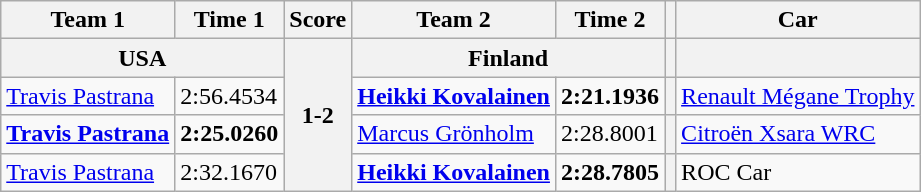<table class="wikitable">
<tr>
<th>Team 1</th>
<th>Time 1</th>
<th>Score</th>
<th>Team 2</th>
<th>Time 2</th>
<th></th>
<th>Car</th>
</tr>
<tr>
<th colspan=2> USA</th>
<th rowspan=4>1-2</th>
<th colspan=2> <strong>Finland</strong></th>
<th></th>
<th></th>
</tr>
<tr>
<td><a href='#'>Travis Pastrana</a></td>
<td>2:56.4534</td>
<td><strong><a href='#'>Heikki Kovalainen</a></strong></td>
<td><strong>2:21.1936</strong></td>
<th></th>
<td><a href='#'>Renault Mégane Trophy</a></td>
</tr>
<tr>
<td><strong><a href='#'>Travis Pastrana</a></strong></td>
<td><strong>2:25.0260</strong></td>
<td><a href='#'>Marcus Grönholm</a></td>
<td>2:28.8001</td>
<th></th>
<td><a href='#'>Citroën Xsara WRC</a></td>
</tr>
<tr>
<td><a href='#'>Travis Pastrana</a></td>
<td>2:32.1670</td>
<td><strong><a href='#'>Heikki Kovalainen</a></strong></td>
<td><strong>2:28.7805</strong></td>
<th></th>
<td>ROC Car</td>
</tr>
</table>
